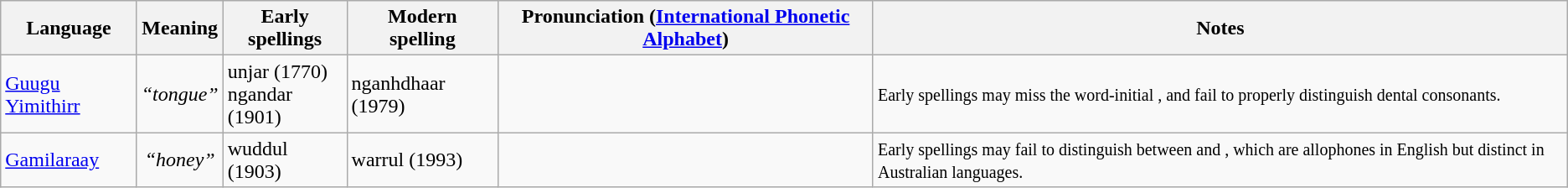<table class=wikitable>
<tr>
<th>Language</th>
<th>Meaning</th>
<th>Early<br>spellings</th>
<th>Modern<br>spelling</th>
<th>Pronunciation (<a href='#'>International Phonetic Alphabet</a>)</th>
<th>Notes</th>
</tr>
<tr>
<td><a href='#'>Guugu Yimithirr</a></td>
<td style="text-align: center;"><em>“tongue”</em></td>
<td>unjar (1770)<br>ngandar (1901)</td>
<td>nganhdhaar (1979)</td>
<td style="text-align: center;"></td>
<td><small>Early spellings may miss the word-initial , and fail to properly distinguish dental consonants.</small></td>
</tr>
<tr>
<td><a href='#'>Gamilaraay</a></td>
<td style="text-align: center;"><em>“honey”</em></td>
<td>wuddul (1903)</td>
<td>warrul (1993)</td>
<td style="text-align: center;"></td>
<td><small>Early spellings may fail to distinguish between  and , which are allophones in English but distinct in Australian languages.</small></td>
</tr>
</table>
